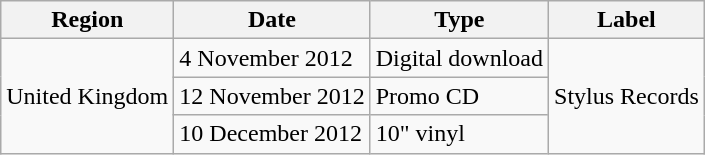<table class="wikitable" border="1">
<tr>
<th>Region</th>
<th>Date</th>
<th>Type</th>
<th>Label</th>
</tr>
<tr>
<td rowspan="3">United Kingdom</td>
<td>4 November 2012</td>
<td>Digital download</td>
<td rowspan="3">Stylus Records</td>
</tr>
<tr>
<td>12 November 2012</td>
<td>Promo CD</td>
</tr>
<tr>
<td>10 December 2012</td>
<td>10" vinyl</td>
</tr>
</table>
